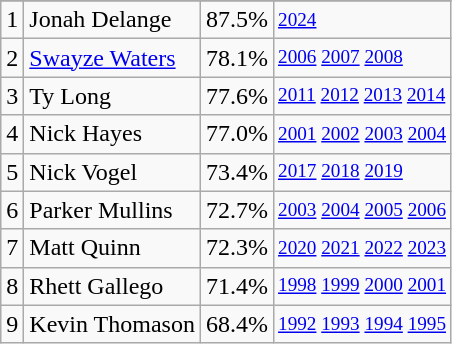<table class="wikitable">
<tr>
</tr>
<tr>
<td>1</td>
<td>Jonah Delange</td>
<td><abbr>87.5%</abbr> </td>
<td style="font-size:80%;"><a href='#'>2024</a></td>
</tr>
<tr>
<td>2</td>
<td><a href='#'>Swayze Waters</a></td>
<td><abbr>78.1%</abbr></td>
<td style="font-size:80%;"><a href='#'>2006</a> <a href='#'>2007</a> <a href='#'>2008</a></td>
</tr>
<tr>
<td>3</td>
<td>Ty Long</td>
<td><abbr>77.6%</abbr></td>
<td style="font-size:80%;"><a href='#'>2011</a> <a href='#'>2012</a> <a href='#'>2013</a> <a href='#'>2014</a></td>
</tr>
<tr>
<td>4</td>
<td>Nick Hayes</td>
<td><abbr>77.0%</abbr></td>
<td style="font-size:80%;"><a href='#'>2001</a> <a href='#'>2002</a> <a href='#'>2003</a> <a href='#'>2004</a></td>
</tr>
<tr>
<td>5</td>
<td>Nick Vogel</td>
<td><abbr>73.4%</abbr></td>
<td style="font-size:80%;"><a href='#'>2017</a> <a href='#'>2018</a> <a href='#'>2019</a></td>
</tr>
<tr>
<td>6</td>
<td>Parker Mullins</td>
<td><abbr>72.7%</abbr></td>
<td style="font-size:80%;"><a href='#'>2003</a> <a href='#'>2004</a> <a href='#'>2005</a> <a href='#'>2006</a></td>
</tr>
<tr>
<td>7</td>
<td>Matt Quinn</td>
<td><abbr>72.3%</abbr></td>
<td style="font-size:80%;"><a href='#'>2020</a> <a href='#'>2021</a> <a href='#'>2022</a> <a href='#'>2023</a></td>
</tr>
<tr>
<td>8</td>
<td>Rhett Gallego</td>
<td><abbr>71.4%</abbr></td>
<td style="font-size:80%;"><a href='#'>1998</a> <a href='#'>1999</a> <a href='#'>2000</a> <a href='#'>2001</a></td>
</tr>
<tr>
<td>9</td>
<td>Kevin Thomason</td>
<td><abbr>68.4%</abbr></td>
<td style="font-size:80%;"><a href='#'>1992</a> <a href='#'>1993</a> <a href='#'>1994</a> <a href='#'>1995</a></td>
</tr>
</table>
